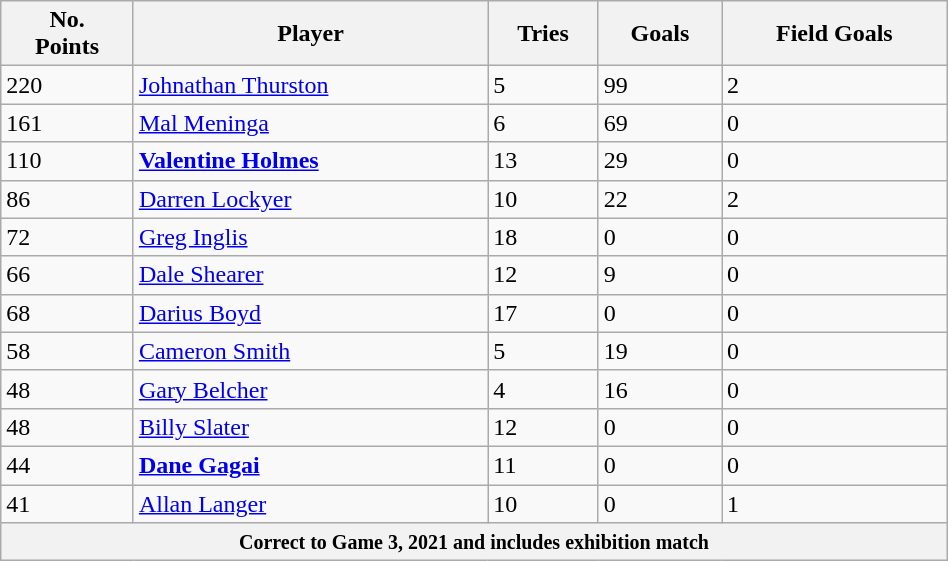<table class="wikitable" width=50%>
<tr>
<th>No.<br>Points</th>
<th>Player</th>
<th>Tries</th>
<th>Goals</th>
<th>Field Goals</th>
</tr>
<tr>
<td>220</td>
<td><a href='#'>Johnathan Thurston</a></td>
<td>5</td>
<td>99</td>
<td>2</td>
</tr>
<tr>
<td>161</td>
<td><a href='#'>Mal Meninga</a></td>
<td>6</td>
<td>69</td>
<td>0</td>
</tr>
<tr>
<td>110</td>
<td><strong><a href='#'>Valentine Holmes</a></strong></td>
<td>13</td>
<td>29</td>
<td>0</td>
</tr>
<tr>
<td>86</td>
<td><a href='#'>Darren Lockyer</a></td>
<td>10</td>
<td>22</td>
<td>2</td>
</tr>
<tr>
<td>72</td>
<td><a href='#'>Greg Inglis</a></td>
<td>18</td>
<td>0</td>
<td>0</td>
</tr>
<tr>
<td>66</td>
<td><a href='#'>Dale Shearer</a></td>
<td>12</td>
<td>9</td>
<td>0</td>
</tr>
<tr>
<td>68</td>
<td><a href='#'>Darius Boyd</a></td>
<td>17</td>
<td>0</td>
<td>0</td>
</tr>
<tr>
<td>58</td>
<td><a href='#'>Cameron Smith</a></td>
<td>5</td>
<td>19</td>
<td>0</td>
</tr>
<tr>
<td>48</td>
<td><a href='#'>Gary Belcher</a></td>
<td>4</td>
<td>16</td>
<td>0</td>
</tr>
<tr>
<td>48</td>
<td><a href='#'>Billy Slater</a></td>
<td>12</td>
<td>0</td>
<td>0</td>
</tr>
<tr>
<td>44</td>
<td><strong><a href='#'>Dane Gagai</a></strong></td>
<td>11</td>
<td>0</td>
<td>0</td>
</tr>
<tr>
<td>41</td>
<td><a href='#'>Allan Langer</a></td>
<td>10</td>
<td>0</td>
<td>1</td>
</tr>
<tr>
<th colspan="5"><small>Correct to Game 3, 2021 and includes exhibition match</small></th>
</tr>
</table>
